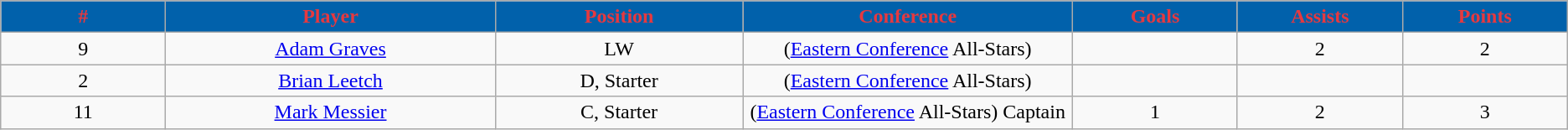<table class="wikitable sortable sortable">
<tr>
<th style="background:#0161AB; color:#E6393F" width="10%">#</th>
<th style="background:#0161AB; color:#E6393F" width="20%">Player</th>
<th style="background:#0161AB; color:#E6393F" width="15%">Position</th>
<th style="background:#0161AB; color:#E6393F" width="20%">Conference</th>
<th style="background:#0161AB; color:#E6393F" width="10%">Goals</th>
<th style="background:#0161AB; color:#E6393F" width="10%">Assists</th>
<th style="background:#0161AB; color:#E6393F" width="10%">Points</th>
</tr>
<tr style="text-align: center">
<td>9</td>
<td><a href='#'>Adam Graves</a></td>
<td>LW</td>
<td>(<a href='#'>Eastern Conference</a> All-Stars)</td>
<td></td>
<td>2</td>
<td>2</td>
</tr>
<tr style="text-align: center">
<td>2</td>
<td><a href='#'>Brian Leetch</a></td>
<td>D, Starter</td>
<td>(<a href='#'>Eastern Conference</a> All-Stars)</td>
<td></td>
<td></td>
<td></td>
</tr>
<tr style="text-align: center">
<td>11</td>
<td><a href='#'>Mark Messier</a></td>
<td>C, Starter</td>
<td>(<a href='#'>Eastern Conference</a> All-Stars) Captain</td>
<td>1</td>
<td>2</td>
<td>3</td>
</tr>
</table>
